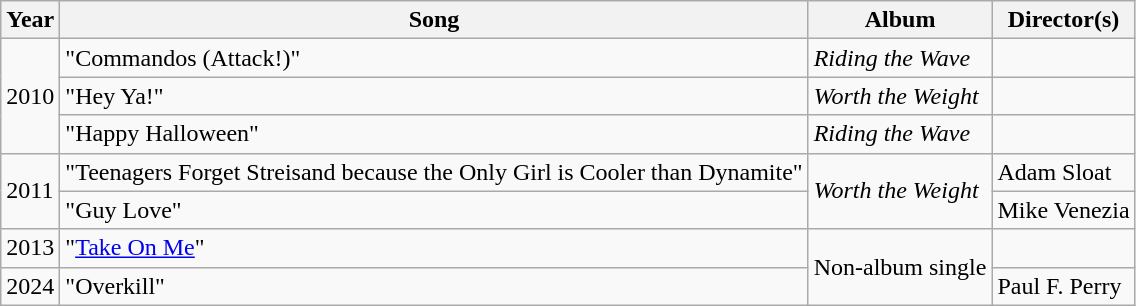<table class="wikitable">
<tr>
<th>Year</th>
<th>Song</th>
<th>Album</th>
<th>Director(s)</th>
</tr>
<tr>
<td rowspan="3">2010</td>
<td>"Commandos (Attack!)"</td>
<td rowspan="1"><em>Riding the Wave</em></td>
<td rowspan="1"></td>
</tr>
<tr>
<td>"Hey Ya!"</td>
<td rowspan="1"><em>Worth the Weight</em></td>
<td rowspan="1"></td>
</tr>
<tr>
<td>"Happy Halloween"</td>
<td rowspan="1"><em>Riding the Wave</em></td>
<td rowspan="1"></td>
</tr>
<tr>
<td rowspan="2">2011</td>
<td>"Teenagers Forget Streisand because the Only Girl is Cooler than Dynamite"</td>
<td rowspan="2"><em>Worth the Weight</em></td>
<td rowspan="1">Adam Sloat</td>
</tr>
<tr>
<td>"Guy Love"</td>
<td rowspan="1">Mike Venezia</td>
</tr>
<tr>
<td rowspan="1">2013</td>
<td>"<a href='#'>Take On Me</a>"</td>
<td rowspan="2">Non-album single</td>
<td rowspan="1"></td>
</tr>
<tr>
<td rowspan="1">2024</td>
<td>"Overkill"</td>
<td rowspan="1">Paul F. Perry</td>
</tr>
</table>
